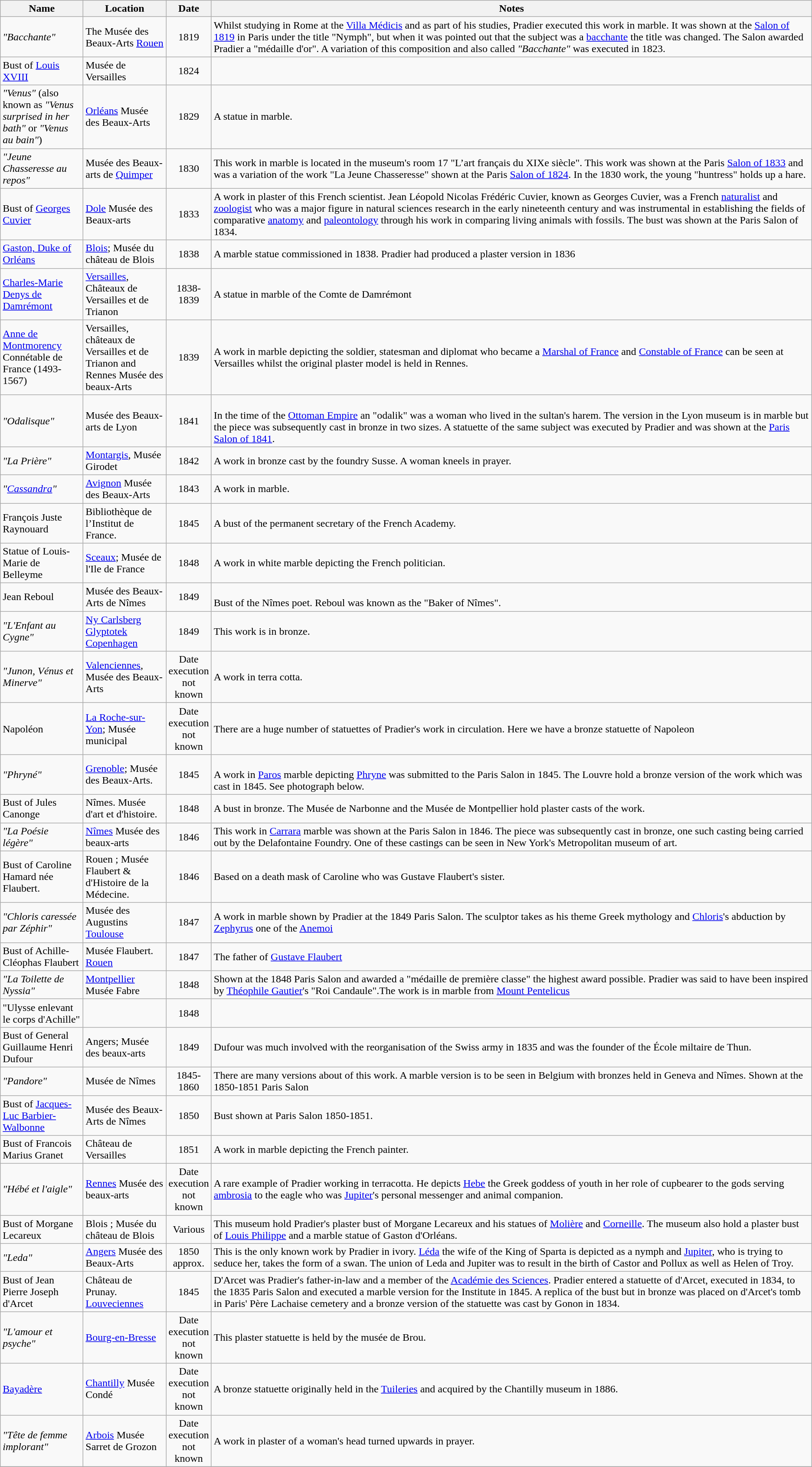<table class="wikitable sortable plainrowheaders">
<tr>
<th style="width:120px">Name</th>
<th style="width:120px">Location</th>
<th style="width:50px">Date</th>
<th class="unsortable">Notes</th>
</tr>
<tr>
<td><em>"Bacchante"</em></td>
<td>The Musée des Beaux-Arts <a href='#'>Rouen</a></td>
<td align="center">1819</td>
<td>Whilst studying in Rome at the <a href='#'>Villa Médicis</a> and as part of his studies, Pradier executed this work in marble. It was shown at the <a href='#'>Salon of 1819</a> in Paris under the title "Nymph", but when it was pointed out that the subject was a <a href='#'>bacchante</a> the title was changed. The Salon awarded Pradier a "médaille d'or". A variation of this composition and also called <em>"Bacchante"</em> was executed in 1823.</td>
</tr>
<tr>
<td>Bust of <a href='#'>Louis XVIII</a></td>
<td>Musée de Versailles</td>
<td align="center">1824</td>
<td></td>
</tr>
<tr>
<td><em>"Venus"</em> (also known as  <em>"Venus surprised in her bath"</em> or <em>"Venus au bain"</em>)</td>
<td><a href='#'>Orléans</a> Musée des Beaux-Arts</td>
<td align="center">1829</td>
<td>A statue in marble.</td>
</tr>
<tr>
<td><em>"Jeune Chasseresse au repos"</em></td>
<td>Musée des Beaux-arts de <a href='#'>Quimper</a></td>
<td align="center">1830</td>
<td>This work in marble is located in the museum's room 17  "L’art français du XIXe siècle". This work was shown at the Paris <a href='#'>Salon of 1833</a> and was a variation of the work "La Jeune Chasseresse" shown at the Paris <a href='#'>Salon of 1824</a>. In the 1830 work, the young "huntress" holds up a hare.</td>
</tr>
<tr>
<td>Bust of <a href='#'>Georges Cuvier</a></td>
<td><a href='#'>Dole</a> Musée des Beaux-arts</td>
<td align="center">1833</td>
<td>A work in plaster of this French scientist. Jean Léopold Nicolas Frédéric Cuvier, known as Georges Cuvier, was a French <a href='#'>naturalist</a> and <a href='#'>zoologist</a> who was a major figure in natural sciences research in the early nineteenth century and was instrumental in establishing the fields of comparative <a href='#'>anatomy</a> and <a href='#'>paleontology</a> through his work in comparing living animals with fossils. The bust was shown at the Paris Salon of 1834.<br></td>
</tr>
<tr>
<td><a href='#'>Gaston, Duke of Orléans</a></td>
<td><a href='#'>Blois</a>; Musée du château de Blois</td>
<td align="center">1838</td>
<td>A marble statue commissioned in 1838. Pradier had produced a plaster version in 1836<br>
</td>
</tr>
<tr>
<td><a href='#'>Charles-Marie Denys de Damrémont</a></td>
<td><a href='#'>Versailles</a>, Châteaux de Versailles et de Trianon</td>
<td align="center">1838-1839</td>
<td>A statue in marble of the Comte de Damrémont</td>
</tr>
<tr>
<td><a href='#'>Anne de Montmorency</a> Connétable de France (1493-1567)</td>
<td>Versailles, châteaux de Versailles et de Trianon and Rennes Musée des beaux-Arts</td>
<td align="center">1839</td>
<td>A work in marble depicting the soldier, statesman and diplomat who became a <a href='#'>Marshal of France</a> and <a href='#'>Constable of France</a> can be seen at Versailles whilst the original plaster model is held in Rennes.<br>
</td>
</tr>
<tr>
<td><em>"Odalisque"</em></td>
<td>Musée des Beaux-arts de Lyon</td>
<td align="center">1841</td>
<td><br>In the time of the <a href='#'>Ottoman Empire</a> an "odalik" was a woman who lived in the sultan's harem. The version in the Lyon museum is in marble but the piece was subsequently cast in bronze in two sizes. A statuette of the same subject was executed by Pradier and was shown at the <a href='#'>Paris Salon of 1841</a>.
</td>
</tr>
<tr>
<td><em>"La Prière"</em></td>
<td><a href='#'>Montargis</a>, Musée Girodet</td>
<td align="center">1842</td>
<td>A work in bronze cast by the foundry Susse. A woman kneels in prayer.<br></td>
</tr>
<tr>
<td><em>"<a href='#'>Cassandra</a>"</em></td>
<td><a href='#'>Avignon</a> Musée des Beaux-Arts</td>
<td align="center">1843</td>
<td>A work in marble.</td>
</tr>
<tr>
<td>François Juste Raynouard</td>
<td>Bibliothèque de l’Institut de France.</td>
<td align="center">1845</td>
<td>A bust of the permanent secretary of the French Academy.</td>
</tr>
<tr>
<td>Statue of Louis-Marie de Belleyme</td>
<td><a href='#'>Sceaux</a>; Musée de l'Ile de France</td>
<td align="center">1848</td>
<td>A work in white marble depicting the French politician.</td>
</tr>
<tr>
<td>Jean Reboul</td>
<td>Musée des Beaux-Arts de Nîmes</td>
<td align="center">1849</td>
<td><br>Bust of the Nîmes poet. Reboul was known as the "Baker of Nîmes".</td>
</tr>
<tr>
<td><em>"L'Enfant au Cygne"</em></td>
<td><a href='#'>Ny Carlsberg Glyptotek</a> <a href='#'>Copenhagen</a></td>
<td align="center">1849</td>
<td>This work is in bronze.</td>
</tr>
<tr>
<td><em>"Junon, Vénus et Minerve"</em></td>
<td><a href='#'>Valenciennes</a>, Musée des Beaux-Arts</td>
<td align="center">Date execution not known</td>
<td>A work in terra cotta.</td>
</tr>
<tr>
<td>Napoléon</td>
<td><a href='#'>La Roche-sur-Yon</a>; Musée municipal</td>
<td align="center">Date execution not known</td>
<td>There are a huge number of statuettes of Pradier's work in circulation. Here we have a bronze statuette of Napoleon</td>
</tr>
<tr>
<td><em>"Phryné"</em></td>
<td><a href='#'>Grenoble</a>; Musée des Beaux-Arts.</td>
<td align="center">1845</td>
<td><br>A work in <a href='#'>Paros</a> marble depicting <a href='#'>Phryne</a> was submitted to the Paris Salon in 1845. The Louvre hold a bronze version of the work which was cast in 1845. See photograph below.

</td>
</tr>
<tr>
<td>Bust of Jules Canonge</td>
<td>Nîmes. Musée d'art et d'histoire.</td>
<td align="center">1848</td>
<td>A bust in bronze. The Musée de Narbonne and the Musée de Montpellier hold plaster casts of the work.</td>
</tr>
<tr>
<td><em>"La Poésie légère"</em></td>
<td><a href='#'>Nîmes</a> Musée des beaux-arts</td>
<td align="center">1846</td>
<td>This work in <a href='#'>Carrara</a> marble was shown at the Paris Salon in 1846. The piece was subsequently cast in bronze, one such casting being carried out by the Delafontaine Foundry. One of these castings can be seen in New York's Metropolitan museum of art.<br></td>
</tr>
<tr>
<td>Bust of Caroline Hamard née Flaubert.</td>
<td>Rouen ; Musée Flaubert & d'Histoire de la Médecine.</td>
<td align="center">1846</td>
<td>Based on a death mask of Caroline who was Gustave Flaubert's sister.<br></td>
</tr>
<tr>
<td><em>"Chloris caressée par Zéphir"</em></td>
<td>Musée des Augustins <a href='#'>Toulouse</a></td>
<td align="center">1847</td>
<td>A work in marble shown by Pradier at the 1849 Paris Salon. The sculptor takes as his theme Greek mythology and <a href='#'>Chloris</a>'s abduction by <a href='#'>Zephyrus</a> one of the <a href='#'>Anemoi</a></td>
</tr>
<tr>
<td>Bust of Achille-Cléophas Flaubert</td>
<td>Musée Flaubert. <a href='#'>Rouen</a></td>
<td align="center">1847</td>
<td>The father of <a href='#'>Gustave Flaubert</a></td>
</tr>
<tr>
<td><em>"La Toilette de Nyssia"</em></td>
<td><a href='#'>Montpellier</a> Musée Fabre</td>
<td align="center">1848</td>
<td>Shown at the 1848 Paris Salon and awarded a "médaille de première classe" the highest award possible. Pradier was said to have been inspired by <a href='#'>Théophile Gautier</a>'s "Roi Candaule".The work is in marble from <a href='#'>Mount Pentelicus</a><br></td>
</tr>
<tr>
<td>"Ulysse enlevant le corps d'Achille"</td>
<td></td>
<td align="center">1848</td>
<td></td>
</tr>
<tr>
<td>Bust of General Guillaume Henri Dufour</td>
<td>Angers; Musée des beaux-arts</td>
<td align="center">1849</td>
<td>Dufour was much involved with the reorganisation of the Swiss army in 1835 and was the founder of the École miltaire de Thun.</td>
</tr>
<tr>
<td><em>"Pandore"</em></td>
<td>Musée de Nîmes</td>
<td align="center">1845-1860</td>
<td>There are many versions about of this work. A marble version is to be seen in Belgium with bronzes held in Geneva and Nîmes. Shown at the 1850-1851 Paris Salon</td>
</tr>
<tr>
<td>Bust of <a href='#'>Jacques-Luc Barbier-Walbonne</a></td>
<td>Musée des Beaux-Arts de Nîmes</td>
<td align="center">1850</td>
<td>Bust shown at Paris Salon 1850-1851.</td>
</tr>
<tr>
<td>Bust of Francois Marius Granet</td>
<td>Château de Versailles</td>
<td align="center">1851</td>
<td>A work in marble depicting the French painter.</td>
</tr>
<tr>
<td><em>"Hébé et l'aigle"</em></td>
<td><a href='#'>Rennes</a>  Musée des beaux-arts</td>
<td align="center">Date execution not known</td>
<td>A rare example of Pradier working in terracotta.  He depicts <a href='#'>Hebe</a> the Greek goddess of youth in her role of cupbearer to the gods serving <a href='#'>ambrosia</a> to the eagle who was <a href='#'>Jupiter</a>'s personal messenger and animal companion.<br></td>
</tr>
<tr>
<td>Bust of Morgane Lecareux</td>
<td>Blois ; Musée du château de Blois</td>
<td align="center">Various</td>
<td>This museum hold Pradier's plaster bust of Morgane Lecareux and his statues of <a href='#'>Molière</a> and <a href='#'>Corneille</a>. The museum also hold a plaster bust of <a href='#'>Louis Philippe</a> and a marble statue of Gaston d'Orléans.</td>
</tr>
<tr>
<td><em>"Leda"</em></td>
<td><a href='#'>Angers</a>  Musée des Beaux-Arts</td>
<td align="center">1850 approx.</td>
<td>This is the only known work by Pradier in ivory. <a href='#'>Léda</a> the wife of the King of Sparta is depicted as a nymph and <a href='#'>Jupiter</a>, who is trying to seduce her, takes the form of a swan. The union of Leda and Jupiter was to result in the birth of Castor and Pollux as well as Helen of Troy.<br>

</td>
</tr>
<tr>
<td>Bust of Jean Pierre Joseph d'Arcet</td>
<td>Château de Prunay. <a href='#'>Louveciennes</a></td>
<td align="center">1845</td>
<td>D'Arcet was Pradier's father-in-law and a member of the <a href='#'>Académie des Sciences</a>. Pradier entered a statuette of d'Arcet, executed in 1834, to the 1835 Paris Salon and executed a marble version for the Institute in 1845. A replica of the bust but in bronze was placed on d'Arcet's tomb in Paris' Père Lachaise cemetery and a bronze version of the statuette was cast by Gonon in 1834.<br></td>
</tr>
<tr>
<td><em>"L'amour et psyche"</em></td>
<td><a href='#'>Bourg-en-Bresse</a></td>
<td align="center">Date execution not known</td>
<td>This plaster statuette is held by the musée de Brou.<br></td>
</tr>
<tr>
<td><a href='#'>Bayadère</a></td>
<td><a href='#'>Chantilly</a> Musée Condé</td>
<td align="center">Date execution not known</td>
<td>A bronze statuette originally held in the <a href='#'>Tuileries</a> and acquired by the Chantilly museum in 1886.<br></td>
</tr>
<tr>
<td><em>"Tête de femme implorant"</em></td>
<td><a href='#'>Arbois</a> Musée Sarret de Grozon</td>
<td align="center">Date execution not known</td>
<td>A work in plaster of a woman's head turned upwards in prayer.<br></td>
</tr>
<tr>
</tr>
</table>
